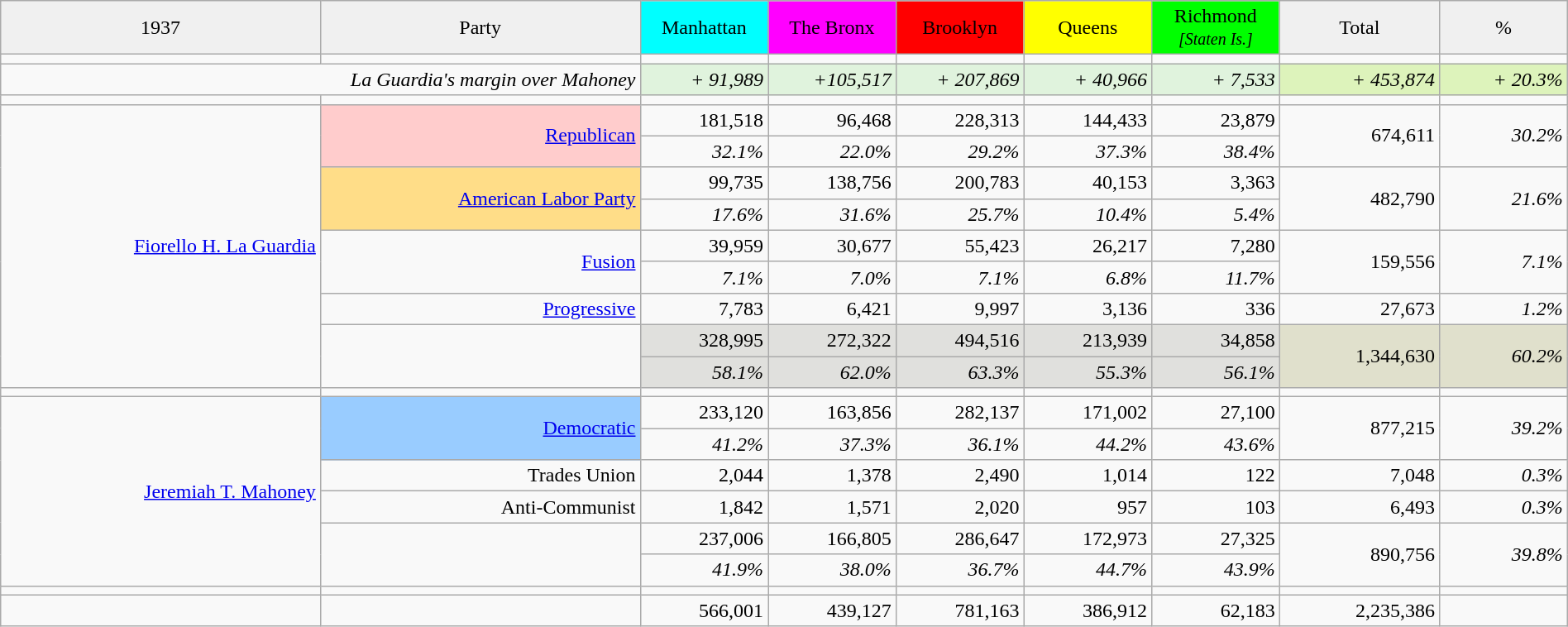<table class="wikitable" style="width:100%; text-align:right;">
<tr style="text-align:center;">
<td style="width:20%; background:#f0f0f0;">1937</td>
<td style="width:20%; background:#f0f0f0;">Party</td>
<td style="width:8%; background:aqua;">Manhattan</td>
<td style="width:8%; background:magenta;">The Bronx</td>
<td style="width:8%; background:red;">Brooklyn</td>
<td style="width:8%; background:yellow;">Queens</td>
<td style="width:8%; background:lime;">Richmond <small><em>[Staten Is.]</em></small></td>
<td style="width:10%; background:#f0f0f0;">Total</td>
<td style="width:8%; background:#f0f0f0;">%</td>
</tr>
<tr>
<td></td>
<td></td>
<td></td>
<td></td>
<td></td>
<td></td>
<td></td>
<td></td>
<td></td>
</tr>
<tr>
<td colspan="2"><em>La Guardia's margin over Mahoney </em></td>
<td style="background:#e0f3dd;"><em>+ 91,989</em></td>
<td style="background:#e0f3dd;"><em>+105,517</em></td>
<td style="background:#e0f3dd;"><em>+ 207,869</em></td>
<td style="background:#e0f3dd;"><em>+ 40,966</em></td>
<td style="background:#e0f3dd;"><em>+ 7,533</em></td>
<td style="background:#ddf3bb;"><em>+ 453,874</em></td>
<td style="background:#ddf3bb;"><em>+ 20.3%</em></td>
</tr>
<tr>
<td></td>
<td></td>
<td></td>
<td></td>
<td></td>
<td></td>
<td></td>
<td></td>
<td></td>
</tr>
<tr>
<td rowspan="9"><a href='#'>Fiorello H. La Guardia</a></td>
<td rowspan="2" style="background:#fcc;"><a href='#'>Republican</a></td>
<td>181,518</td>
<td>96,468</td>
<td>228,313</td>
<td>144,433</td>
<td>23,879</td>
<td rowspan="2">674,611</td>
<td rowspan="2"><em>30.2%</em></td>
</tr>
<tr>
<td><em>32.1%</em></td>
<td><em>22.0%</em></td>
<td><em>29.2%</em></td>
<td><em>37.3%</em></td>
<td><em>38.4%</em></td>
</tr>
<tr>
<td rowspan="2" style="background:#ffdd88;"><a href='#'>American Labor Party</a></td>
<td>99,735</td>
<td>138,756</td>
<td>200,783</td>
<td>40,153</td>
<td>3,363</td>
<td rowspan="2">482,790</td>
<td rowspan="2"><em>21.6%</em></td>
</tr>
<tr>
<td><em>17.6%</em></td>
<td><em>31.6%</em></td>
<td><em>25.7%</em></td>
<td><em>10.4%</em></td>
<td><em>5.4%</em></td>
</tr>
<tr>
<td rowspan="2"><a href='#'>Fusion</a></td>
<td>39,959</td>
<td>30,677</td>
<td>55,423</td>
<td>26,217</td>
<td>7,280</td>
<td rowspan="2">159,556</td>
<td rowspan="2"><em>7.1%</em></td>
</tr>
<tr>
<td><em>7.1%</em></td>
<td><em>7.0%</em></td>
<td><em>7.1%</em></td>
<td><em>6.8%</em></td>
<td><em>11.7%</em></td>
</tr>
<tr>
<td><a href='#'>Progressive</a></td>
<td>7,783</td>
<td>6,421</td>
<td>9,997</td>
<td>3,136</td>
<td>336</td>
<td>27,673</td>
<td><em>1.2%</em></td>
</tr>
<tr>
<td rowspan="2"></td>
<td style="background:#e0e0dd;">328,995</td>
<td style="background:#e0e0dd;">272,322</td>
<td style="background:#e0e0dd;">494,516</td>
<td style="background:#e0e0dd;">213,939</td>
<td style="background:#e0e0dd;">34,858</td>
<td rowspan="2" style="background:#e0e0cc;">1,344,630</td>
<td rowspan="2" style="background:#e0e0cc;"><em>60.2%</em></td>
</tr>
<tr style="background:#e0e0dd;">
<td><em>58.1%</em></td>
<td style="background:#e0e0dd;"><em>62.0%</em></td>
<td style="background:#e0e0dd;"><em>63.3%</em></td>
<td style="background:#e0e0dd;"><em>55.3%</em></td>
<td style="background:#e0e0dd;"><em>56.1%</em></td>
</tr>
<tr>
<td></td>
<td></td>
<td></td>
<td></td>
<td></td>
<td></td>
<td></td>
<td></td>
<td></td>
</tr>
<tr>
<td rowspan="6"> <a href='#'>Jeremiah T. Mahoney</a></td>
<td rowspan="2" style="background:#9cf;"><a href='#'>Democratic</a></td>
<td>233,120</td>
<td>163,856</td>
<td>282,137</td>
<td>171,002</td>
<td>27,100</td>
<td rowspan="2">877,215</td>
<td rowspan="2"><em>39.2%</em></td>
</tr>
<tr>
<td><em>41.2%</em></td>
<td><em>37.3%</em></td>
<td><em>36.1%</em></td>
<td><em>44.2%</em></td>
<td><em>43.6%</em></td>
</tr>
<tr>
<td>Trades Union</td>
<td>2,044</td>
<td>1,378</td>
<td>2,490</td>
<td>1,014</td>
<td>122</td>
<td>7,048</td>
<td><em>0.3%</em></td>
</tr>
<tr>
<td>Anti-Communist</td>
<td>1,842</td>
<td>1,571</td>
<td>2,020</td>
<td>957</td>
<td>103</td>
<td>6,493</td>
<td><em>0.3%</em></td>
</tr>
<tr>
<td rowspan="2"></td>
<td>237,006</td>
<td>166,805</td>
<td>286,647</td>
<td>172,973</td>
<td>27,325</td>
<td rowspan="2">890,756</td>
<td rowspan="2"><em>39.8%</em></td>
</tr>
<tr>
<td><em>41.9%</em></td>
<td><em>38.0%</em></td>
<td><em>36.7%</em></td>
<td><em>44.7%</em></td>
<td><em>43.9%</em></td>
</tr>
<tr>
<td></td>
<td></td>
<td></td>
<td></td>
<td></td>
<td></td>
<td></td>
<td></td>
<td></td>
</tr>
<tr>
<td></td>
<td></td>
<td>566,001</td>
<td>439,127</td>
<td>781,163</td>
<td>386,912</td>
<td>62,183</td>
<td>2,235,386</td>
<td></td>
</tr>
</table>
